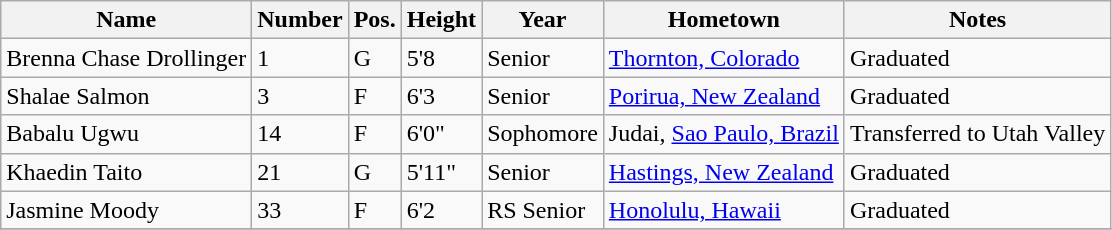<table class="wikitable sortable" border="1">
<tr>
<th>Name</th>
<th>Number</th>
<th>Pos.</th>
<th>Height</th>
<th>Year</th>
<th>Hometown</th>
<th class="unsortable">Notes</th>
</tr>
<tr>
<td>Brenna Chase Drollinger</td>
<td>1</td>
<td>G</td>
<td>5'8</td>
<td>Senior</td>
<td><a href='#'>Thornton, Colorado</a></td>
<td>Graduated</td>
</tr>
<tr>
<td>Shalae Salmon</td>
<td>3</td>
<td>F</td>
<td>6'3</td>
<td>Senior</td>
<td><a href='#'>Porirua, New Zealand</a></td>
<td>Graduated</td>
</tr>
<tr>
<td>Babalu Ugwu</td>
<td>14</td>
<td>F</td>
<td>6'0"</td>
<td>Sophomore</td>
<td>Judai, <a href='#'>Sao Paulo, Brazil</a></td>
<td>Transferred to Utah Valley</td>
</tr>
<tr>
<td>Khaedin Taito</td>
<td>21</td>
<td>G</td>
<td>5'11"</td>
<td>Senior</td>
<td><a href='#'>Hastings, New Zealand</a></td>
<td>Graduated</td>
</tr>
<tr>
<td>Jasmine Moody</td>
<td>33</td>
<td>F</td>
<td>6'2</td>
<td>RS Senior</td>
<td><a href='#'>Honolulu, Hawaii</a></td>
<td>Graduated</td>
</tr>
<tr>
</tr>
</table>
